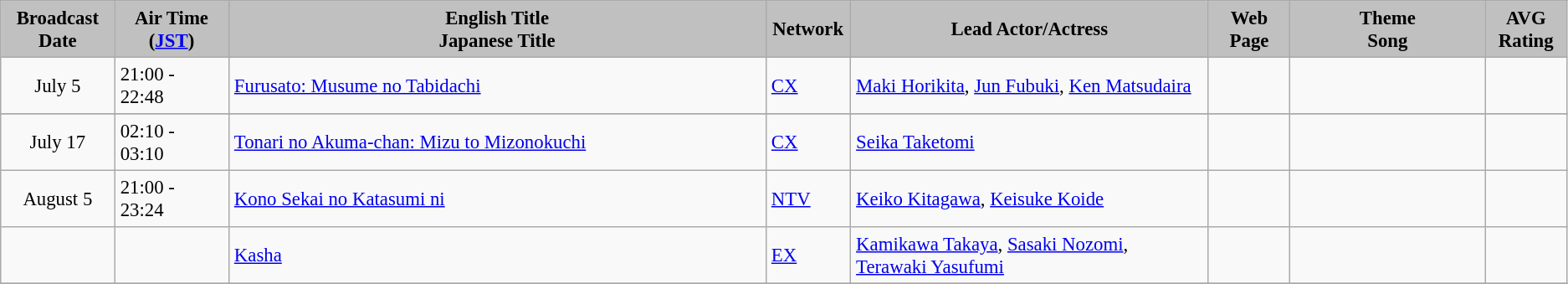<table border="1"  cellpadding="4" cellspacing="0" style="margin: 1em 1em 1em 0; background: #F9F9F9; border: 1px #AAA solid; border-collapse: collapse; font-size: 95%;">
<tr>
<th align=center width=7% bgcolor="silver">Broadcast<br>Date</th>
<th align=center width=7% bgcolor="silver">Air Time<br>(<a href='#'>JST</a>)</th>
<th align=center width=33% bgcolor="silver">English Title<br>Japanese Title</th>
<th align=center width=4% bgcolor="silver">Network</th>
<th align=center width=22% bgcolor="silver">Lead Actor/Actress</th>
<th align=center width=5% bgcolor="silver">Web<br>Page</th>
<th align=center width=12% bgcolor="silver">Theme<br>Song</th>
<th align=center width=5% bgcolor="silver">AVG<br>Rating</th>
</tr>
<tr>
<td align=center>July 5</td>
<td>21:00 - 22:48</td>
<td><a href='#'>Furusato: Musume no Tabidachi</a> <br></td>
<td><a href='#'>CX</a></td>
<td><a href='#'>Maki Horikita</a>, <a href='#'>Jun Fubuki</a>, <a href='#'>Ken Matsudaira</a></td>
<td></td>
<td></td>
<td></td>
</tr>
<tr>
</tr>
<tr>
<td align=center>July 17</td>
<td>02:10 - 03:10</td>
<td><a href='#'>Tonari no Akuma-chan: Mizu to Mizonokuchi</a> <br></td>
<td><a href='#'>CX</a></td>
<td><a href='#'>Seika Taketomi</a></td>
<td></td>
<td></td>
<td></td>
</tr>
<tr>
<td align=center>August 5</td>
<td>21:00 - 23:24</td>
<td><a href='#'>Kono Sekai no Katasumi ni</a> <br></td>
<td><a href='#'>NTV</a></td>
<td><a href='#'>Keiko Kitagawa</a>, <a href='#'>Keisuke Koide</a></td>
<td></td>
<td></td>
<td></td>
</tr>
<tr>
<td align=center></td>
<td align=center></td>
<td><a href='#'>Kasha</a> <br></td>
<td><a href='#'>EX</a></td>
<td><a href='#'>Kamikawa Takaya</a>, <a href='#'>Sasaki Nozomi</a>, <a href='#'>Terawaki Yasufumi</a></td>
<td></td>
<td></td>
<td></td>
</tr>
<tr>
</tr>
</table>
